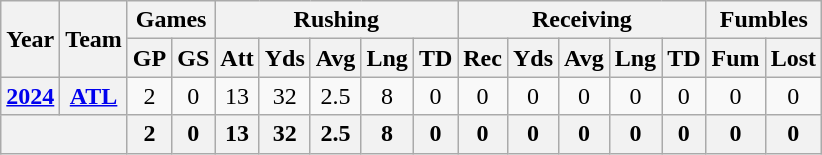<table class="wikitable" style="text-align: center;">
<tr>
<th rowspan="2">Year</th>
<th rowspan="2">Team</th>
<th colspan="2">Games</th>
<th colspan="5">Rushing</th>
<th colspan="5">Receiving</th>
<th colspan="2">Fumbles</th>
</tr>
<tr>
<th>GP</th>
<th>GS</th>
<th>Att</th>
<th>Yds</th>
<th>Avg</th>
<th>Lng</th>
<th>TD</th>
<th>Rec</th>
<th>Yds</th>
<th>Avg</th>
<th>Lng</th>
<th>TD</th>
<th>Fum</th>
<th>Lost</th>
</tr>
<tr>
<th><a href='#'>2024</a></th>
<th><a href='#'>ATL</a></th>
<td>2</td>
<td>0</td>
<td>13</td>
<td>32</td>
<td>2.5</td>
<td>8</td>
<td>0</td>
<td>0</td>
<td>0</td>
<td>0</td>
<td>0</td>
<td>0</td>
<td>0</td>
<td>0</td>
</tr>
<tr>
<th colspan="2"></th>
<th>2</th>
<th>0</th>
<th>13</th>
<th>32</th>
<th>2.5</th>
<th>8</th>
<th>0</th>
<th>0</th>
<th>0</th>
<th>0</th>
<th>0</th>
<th>0</th>
<th>0</th>
<th>0</th>
</tr>
</table>
